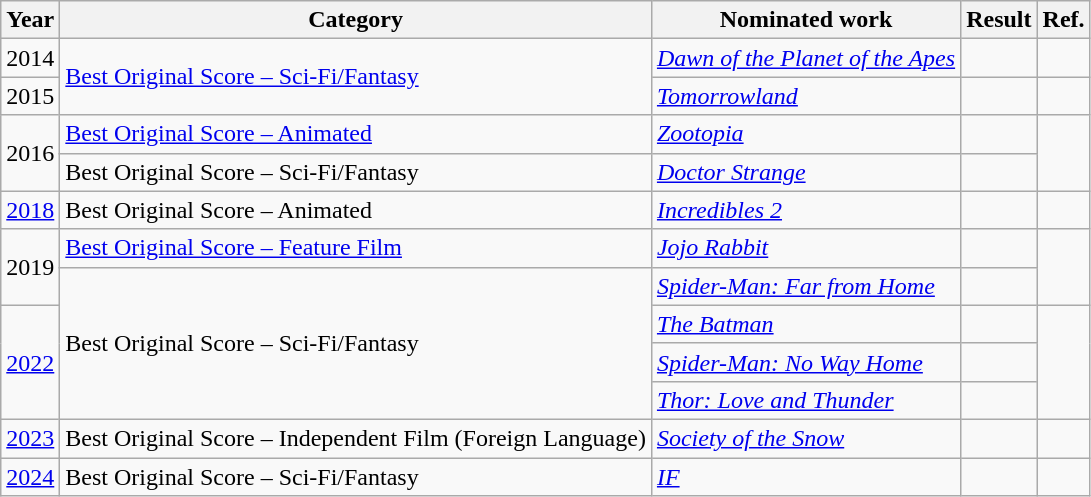<table class="wikitable">
<tr>
<th>Year</th>
<th>Category</th>
<th>Nominated work</th>
<th>Result</th>
<th>Ref.</th>
</tr>
<tr>
<td>2014</td>
<td rowspan="2"><a href='#'>Best Original Score – Sci-Fi/Fantasy</a></td>
<td><em><a href='#'>Dawn of the Planet of the Apes</a></em></td>
<td></td>
<td align="center"></td>
</tr>
<tr>
<td>2015</td>
<td><em><a href='#'>Tomorrowland</a></em></td>
<td></td>
<td align="center"></td>
</tr>
<tr>
<td rowspan="2">2016</td>
<td><a href='#'>Best Original Score – Animated</a></td>
<td><em><a href='#'>Zootopia</a></em></td>
<td></td>
<td align="center" rowspan="2"></td>
</tr>
<tr>
<td>Best Original Score – Sci-Fi/Fantasy</td>
<td><em><a href='#'>Doctor Strange</a></em></td>
<td></td>
</tr>
<tr>
<td><a href='#'>2018</a></td>
<td>Best Original Score – Animated</td>
<td><em><a href='#'>Incredibles 2</a></em></td>
<td></td>
<td align="center"></td>
</tr>
<tr>
<td rowspan="2">2019</td>
<td><a href='#'>Best Original Score – Feature Film</a></td>
<td><em><a href='#'>Jojo Rabbit</a></em></td>
<td></td>
<td align="center" rowspan="2"></td>
</tr>
<tr>
<td rowspan="4">Best Original Score – Sci-Fi/Fantasy</td>
<td><em><a href='#'>Spider-Man: Far from Home</a></em></td>
<td></td>
</tr>
<tr>
<td rowspan="3"><a href='#'>2022</a></td>
<td><em><a href='#'>The Batman</a></em></td>
<td></td>
<td align="center" rowspan="3"></td>
</tr>
<tr>
<td><em><a href='#'>Spider-Man: No Way Home</a></em></td>
<td></td>
</tr>
<tr>
<td><em><a href='#'>Thor: Love and Thunder</a></em></td>
<td></td>
</tr>
<tr>
<td><a href='#'>2023</a></td>
<td>Best Original Score – Independent Film (Foreign Language)</td>
<td><em><a href='#'>Society of the Snow</a></em></td>
<td></td>
<td align="center"></td>
</tr>
<tr>
<td><a href='#'>2024</a></td>
<td>Best Original Score – Sci-Fi/Fantasy</td>
<td><em><a href='#'>IF</a></em></td>
<td></td>
<td align="center"></td>
</tr>
</table>
